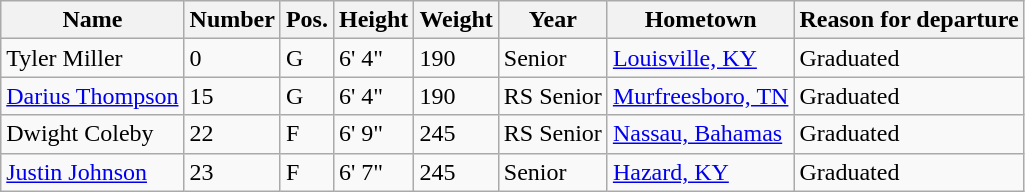<table class="wikitable sortable" border="1">
<tr>
<th>Name</th>
<th>Number</th>
<th>Pos.</th>
<th>Height</th>
<th>Weight</th>
<th>Year</th>
<th>Hometown</th>
<th class="unsortable">Reason for departure</th>
</tr>
<tr>
<td>Tyler Miller</td>
<td>0</td>
<td>G</td>
<td>6' 4"</td>
<td>190</td>
<td>Senior</td>
<td><a href='#'>Louisville, KY</a></td>
<td>Graduated</td>
</tr>
<tr>
<td><a href='#'>Darius Thompson</a></td>
<td>15</td>
<td>G</td>
<td>6' 4"</td>
<td>190</td>
<td>RS Senior</td>
<td><a href='#'>Murfreesboro, TN</a></td>
<td>Graduated</td>
</tr>
<tr>
<td>Dwight Coleby</td>
<td>22</td>
<td>F</td>
<td>6' 9"</td>
<td>245</td>
<td>RS Senior</td>
<td><a href='#'>Nassau, Bahamas</a></td>
<td>Graduated</td>
</tr>
<tr>
<td><a href='#'>Justin Johnson</a></td>
<td>23</td>
<td>F</td>
<td>6' 7"</td>
<td>245</td>
<td>Senior</td>
<td><a href='#'>Hazard, KY</a></td>
<td>Graduated</td>
</tr>
</table>
